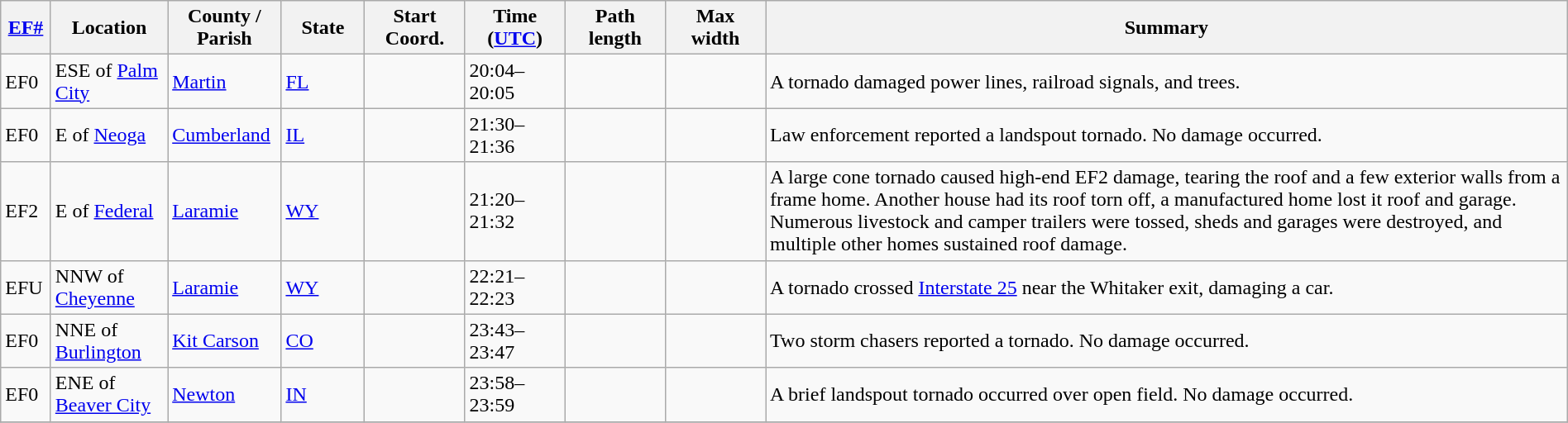<table class="wikitable sortable" style="width:100%;">
<tr>
<th scope="col"  style="width:3%; text-align:center;"><a href='#'>EF#</a></th>
<th scope="col"  style="width:7%; text-align:center;" class="unsortable">Location</th>
<th scope="col"  style="width:6%; text-align:center;" class="unsortable">County / Parish</th>
<th scope="col"  style="width:5%; text-align:center;">State</th>
<th scope="col"  style="width:6%; text-align:center;">Start Coord.</th>
<th scope="col"  style="width:6%; text-align:center;">Time (<a href='#'>UTC</a>)</th>
<th scope="col"  style="width:6%; text-align:center;">Path length</th>
<th scope="col"  style="width:6%; text-align:center;">Max width</th>
<th scope="col" class="unsortable" style="width:48%; text-align:center;">Summary</th>
</tr>
<tr>
<td bgcolor=>EF0</td>
<td>ESE of <a href='#'>Palm City</a></td>
<td><a href='#'>Martin</a></td>
<td><a href='#'>FL</a></td>
<td></td>
<td>20:04–20:05</td>
<td></td>
<td></td>
<td>A tornado damaged power lines, railroad signals, and trees.</td>
</tr>
<tr>
<td bgcolor=>EF0</td>
<td>E of <a href='#'>Neoga</a></td>
<td><a href='#'>Cumberland</a></td>
<td><a href='#'>IL</a></td>
<td></td>
<td>21:30–21:36</td>
<td></td>
<td></td>
<td>Law enforcement reported a landspout tornado. No damage occurred.</td>
</tr>
<tr>
<td bgcolor=>EF2</td>
<td>E of <a href='#'>Federal</a></td>
<td><a href='#'>Laramie</a></td>
<td><a href='#'>WY</a></td>
<td></td>
<td>21:20–21:32</td>
<td></td>
<td></td>
<td>A large cone tornado caused high-end EF2 damage, tearing the roof and a few exterior walls from a frame home. Another house had its roof torn off, a manufactured home lost it roof and garage. Numerous livestock and camper trailers were tossed, sheds and garages were destroyed, and multiple other homes sustained roof damage.</td>
</tr>
<tr>
<td bgcolor=>EFU</td>
<td>NNW of <a href='#'>Cheyenne</a></td>
<td><a href='#'>Laramie</a></td>
<td><a href='#'>WY</a></td>
<td></td>
<td>22:21–22:23</td>
<td></td>
<td></td>
<td>A tornado crossed <a href='#'>Interstate 25</a> near the Whitaker exit, damaging a car.</td>
</tr>
<tr>
<td bgcolor=>EF0</td>
<td>NNE of <a href='#'>Burlington</a></td>
<td><a href='#'>Kit Carson</a></td>
<td><a href='#'>CO</a></td>
<td></td>
<td>23:43–23:47</td>
<td></td>
<td></td>
<td>Two storm chasers reported a tornado. No damage occurred.</td>
</tr>
<tr>
<td bgcolor=>EF0</td>
<td>ENE of <a href='#'>Beaver City</a></td>
<td><a href='#'>Newton</a></td>
<td><a href='#'>IN</a></td>
<td></td>
<td>23:58–23:59</td>
<td></td>
<td></td>
<td>A brief landspout tornado occurred over open field. No damage occurred.</td>
</tr>
<tr>
</tr>
</table>
